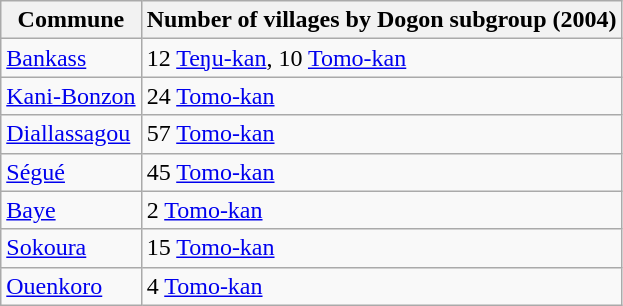<table class="wikitable">
<tr>
<th>Commune</th>
<th>Number of villages by Dogon subgroup (2004)</th>
</tr>
<tr>
<td><a href='#'>Bankass</a></td>
<td>12 <a href='#'>Teŋu-kan</a>, 10 <a href='#'>Tomo-kan</a></td>
</tr>
<tr>
<td><a href='#'>Kani-Bonzon</a></td>
<td>24 <a href='#'>Tomo-kan</a></td>
</tr>
<tr>
<td><a href='#'>Diallassagou</a></td>
<td>57 <a href='#'>Tomo-kan</a></td>
</tr>
<tr>
<td><a href='#'>Ségué</a></td>
<td>45 <a href='#'>Tomo-kan</a></td>
</tr>
<tr>
<td><a href='#'>Baye</a></td>
<td>2 <a href='#'>Tomo-kan</a></td>
</tr>
<tr>
<td><a href='#'>Sokoura</a></td>
<td>15 <a href='#'>Tomo-kan</a></td>
</tr>
<tr>
<td><a href='#'>Ouenkoro</a></td>
<td>4 <a href='#'>Tomo-kan</a></td>
</tr>
</table>
